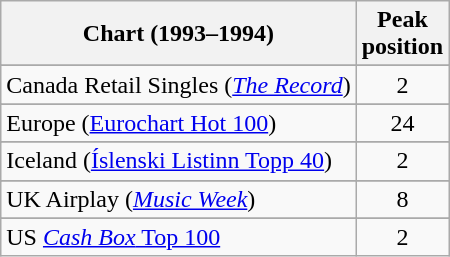<table class="wikitable sortable">
<tr>
<th>Chart (1993–1994)</th>
<th>Peak<br>position</th>
</tr>
<tr>
</tr>
<tr>
</tr>
<tr>
<td>Canada Retail Singles (<em><a href='#'>The Record</a></em>)</td>
<td align="center">2</td>
</tr>
<tr>
</tr>
<tr>
</tr>
<tr>
<td>Europe (<a href='#'>Eurochart Hot 100</a>)</td>
<td align="center">24</td>
</tr>
<tr>
</tr>
<tr>
<td>Iceland (<a href='#'>Íslenski Listinn Topp 40</a>)</td>
<td align="center">2</td>
</tr>
<tr>
</tr>
<tr>
</tr>
<tr>
</tr>
<tr>
</tr>
<tr>
</tr>
<tr>
<td>UK Airplay (<em><a href='#'>Music Week</a></em>)</td>
<td align="center">8</td>
</tr>
<tr>
</tr>
<tr>
</tr>
<tr>
</tr>
<tr>
</tr>
<tr>
</tr>
<tr>
<td>US <a href='#'><em>Cash Box</em> Top 100</a></td>
<td align="center">2</td>
</tr>
</table>
